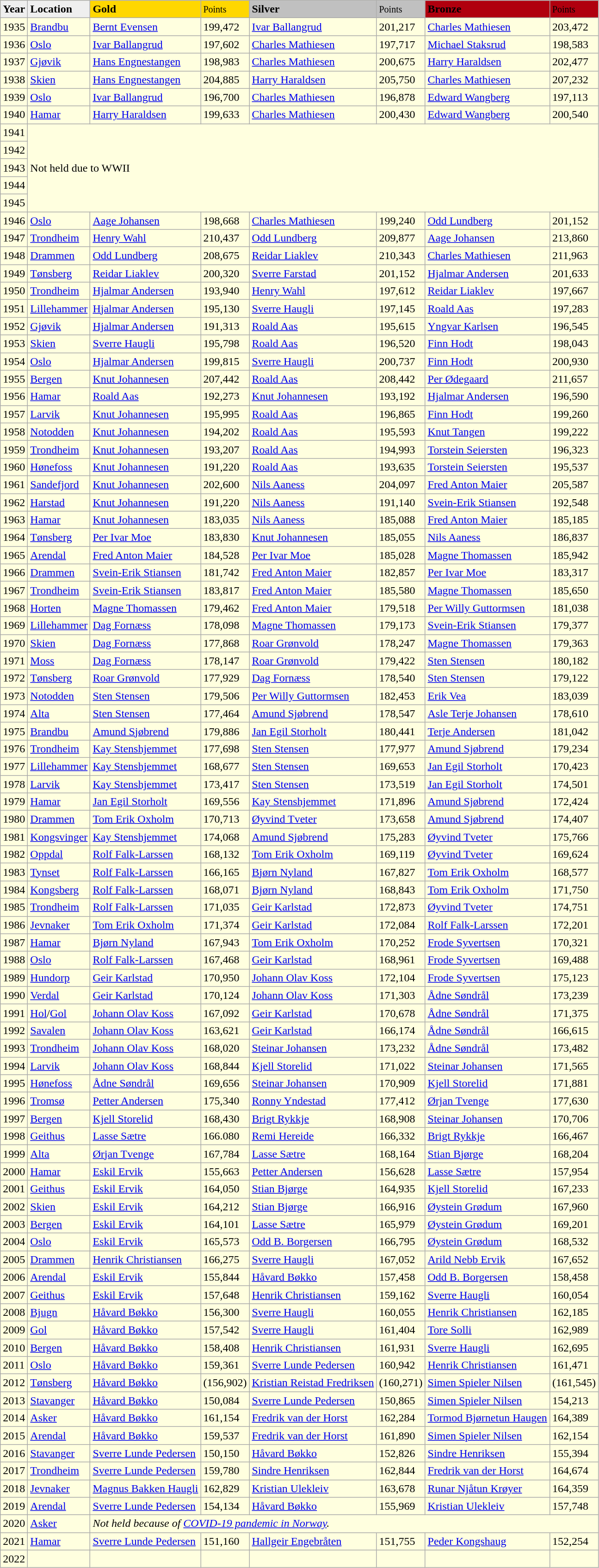<table class="wikitable" style="background-color:#ffffdf">
<tr align="left" bgcolor="#efefef">
<td><strong>Year</strong></td>
<td><strong>Location</strong></td>
<td bgcolor=gold><strong>Gold</strong></td>
<td bgcolor=gold><small>Points</small></td>
<td bgcolor=silver><strong>Silver</strong></td>
<td bgcolor=silver><small>Points</small></td>
<td bgcolor=bronze><strong>Bronze</strong></td>
<td bgcolor=bronze><small>Points</small></td>
</tr>
<tr>
<td>1935</td>
<td><a href='#'>Brandbu</a></td>
<td><a href='#'>Bernt Evensen</a></td>
<td>199,472</td>
<td><a href='#'>Ivar Ballangrud</a></td>
<td>201,217</td>
<td><a href='#'>Charles Mathiesen</a></td>
<td>203,472</td>
</tr>
<tr>
<td>1936</td>
<td><a href='#'>Oslo</a></td>
<td><a href='#'>Ivar Ballangrud</a></td>
<td>197,602</td>
<td><a href='#'>Charles Mathiesen</a></td>
<td>197,717</td>
<td><a href='#'>Michael Staksrud</a></td>
<td>198,583</td>
</tr>
<tr>
<td>1937</td>
<td><a href='#'>Gjøvik</a></td>
<td><a href='#'>Hans Engnestangen</a></td>
<td>198,983</td>
<td><a href='#'>Charles Mathiesen</a></td>
<td>200,675</td>
<td><a href='#'>Harry Haraldsen</a></td>
<td>202,477</td>
</tr>
<tr>
<td>1938</td>
<td><a href='#'>Skien</a></td>
<td><a href='#'>Hans Engnestangen</a></td>
<td>204,885</td>
<td><a href='#'>Harry Haraldsen</a></td>
<td>205,750</td>
<td><a href='#'>Charles Mathiesen</a></td>
<td>207,232</td>
</tr>
<tr>
<td>1939</td>
<td><a href='#'>Oslo</a></td>
<td><a href='#'>Ivar Ballangrud</a></td>
<td>196,700</td>
<td><a href='#'>Charles Mathiesen</a></td>
<td>196,878</td>
<td><a href='#'>Edward Wangberg</a></td>
<td>197,113</td>
</tr>
<tr>
<td>1940</td>
<td><a href='#'>Hamar</a></td>
<td><a href='#'>Harry Haraldsen</a></td>
<td>199,633</td>
<td><a href='#'>Charles Mathiesen</a></td>
<td>200,430</td>
<td><a href='#'>Edward Wangberg</a></td>
<td>200,540</td>
</tr>
<tr>
<td>1941</td>
<td colspan=7 rowspan=5>Not held due to WWII</td>
</tr>
<tr>
<td>1942</td>
</tr>
<tr>
<td>1943</td>
</tr>
<tr>
<td>1944</td>
</tr>
<tr>
<td>1945</td>
</tr>
<tr>
<td>1946</td>
<td><a href='#'>Oslo</a></td>
<td><a href='#'>Aage Johansen</a></td>
<td>198,668</td>
<td><a href='#'>Charles Mathiesen</a></td>
<td>199,240</td>
<td><a href='#'>Odd Lundberg</a></td>
<td>201,152</td>
</tr>
<tr>
<td>1947</td>
<td><a href='#'>Trondheim</a></td>
<td><a href='#'>Henry Wahl</a></td>
<td>210,437</td>
<td><a href='#'>Odd Lundberg</a></td>
<td>209,877</td>
<td><a href='#'>Aage Johansen</a></td>
<td>213,860</td>
</tr>
<tr>
<td>1948</td>
<td><a href='#'>Drammen</a></td>
<td><a href='#'>Odd Lundberg</a></td>
<td>208,675</td>
<td><a href='#'>Reidar Liaklev</a></td>
<td>210,343</td>
<td><a href='#'>Charles Mathiesen</a></td>
<td>211,963</td>
</tr>
<tr>
<td>1949</td>
<td><a href='#'>Tønsberg</a></td>
<td><a href='#'>Reidar Liaklev</a></td>
<td>200,320</td>
<td><a href='#'>Sverre Farstad</a></td>
<td>201,152</td>
<td><a href='#'>Hjalmar Andersen</a></td>
<td>201,633</td>
</tr>
<tr>
<td>1950</td>
<td><a href='#'>Trondheim</a></td>
<td><a href='#'>Hjalmar Andersen</a></td>
<td>193,940</td>
<td><a href='#'>Henry Wahl</a></td>
<td>197,612</td>
<td><a href='#'>Reidar Liaklev</a></td>
<td>197,667</td>
</tr>
<tr>
<td>1951</td>
<td><a href='#'>Lillehammer</a></td>
<td><a href='#'>Hjalmar Andersen</a></td>
<td>195,130</td>
<td><a href='#'>Sverre Haugli</a></td>
<td>197,145</td>
<td><a href='#'>Roald Aas</a></td>
<td>197,283</td>
</tr>
<tr>
<td>1952</td>
<td><a href='#'>Gjøvik</a></td>
<td><a href='#'>Hjalmar Andersen</a></td>
<td>191,313</td>
<td><a href='#'>Roald Aas</a></td>
<td>195,615</td>
<td><a href='#'>Yngvar Karlsen</a></td>
<td>196,545</td>
</tr>
<tr>
<td>1953</td>
<td><a href='#'>Skien</a></td>
<td><a href='#'>Sverre Haugli</a></td>
<td>195,798</td>
<td><a href='#'>Roald Aas</a></td>
<td>196,520</td>
<td><a href='#'>Finn Hodt</a></td>
<td>198,043</td>
</tr>
<tr>
<td>1954</td>
<td><a href='#'>Oslo</a></td>
<td><a href='#'>Hjalmar Andersen</a></td>
<td>199,815</td>
<td><a href='#'>Sverre Haugli</a></td>
<td>200,737</td>
<td><a href='#'>Finn Hodt</a></td>
<td>200,930</td>
</tr>
<tr>
<td>1955</td>
<td><a href='#'>Bergen</a></td>
<td><a href='#'>Knut Johannesen</a></td>
<td>207,442</td>
<td><a href='#'>Roald Aas</a></td>
<td>208,442</td>
<td><a href='#'>Per Ødegaard</a></td>
<td>211,657</td>
</tr>
<tr>
<td>1956</td>
<td><a href='#'>Hamar</a></td>
<td><a href='#'>Roald Aas</a></td>
<td>192,273</td>
<td><a href='#'>Knut Johannesen</a></td>
<td>193,192</td>
<td><a href='#'>Hjalmar Andersen</a></td>
<td>196,590</td>
</tr>
<tr>
<td>1957</td>
<td><a href='#'>Larvik</a></td>
<td><a href='#'>Knut Johannesen</a></td>
<td>195,995</td>
<td><a href='#'>Roald Aas</a></td>
<td>196,865</td>
<td><a href='#'>Finn Hodt</a></td>
<td>199,260</td>
</tr>
<tr>
<td>1958</td>
<td><a href='#'>Notodden</a></td>
<td><a href='#'>Knut Johannesen</a></td>
<td>194,202</td>
<td><a href='#'>Roald Aas</a></td>
<td>195,593</td>
<td><a href='#'>Knut Tangen</a></td>
<td>199,222</td>
</tr>
<tr>
<td>1959</td>
<td><a href='#'>Trondheim</a></td>
<td><a href='#'>Knut Johannesen</a></td>
<td>193,207</td>
<td><a href='#'>Roald Aas</a></td>
<td>194,993</td>
<td><a href='#'>Torstein Seiersten</a></td>
<td>196,323</td>
</tr>
<tr>
<td>1960</td>
<td><a href='#'>Hønefoss</a></td>
<td><a href='#'>Knut Johannesen</a></td>
<td>191,220</td>
<td><a href='#'>Roald Aas</a></td>
<td>193,635</td>
<td><a href='#'>Torstein Seiersten</a></td>
<td>195,537</td>
</tr>
<tr>
<td>1961</td>
<td><a href='#'>Sandefjord</a></td>
<td><a href='#'>Knut Johannesen</a></td>
<td>202,600</td>
<td><a href='#'>Nils Aaness</a></td>
<td>204,097</td>
<td><a href='#'>Fred Anton Maier</a></td>
<td>205,587</td>
</tr>
<tr>
<td>1962</td>
<td><a href='#'>Harstad</a></td>
<td><a href='#'>Knut Johannesen</a></td>
<td>191,220</td>
<td><a href='#'>Nils Aaness</a></td>
<td>191,140</td>
<td><a href='#'>Svein-Erik Stiansen</a></td>
<td>192,548</td>
</tr>
<tr>
<td>1963</td>
<td><a href='#'>Hamar</a></td>
<td><a href='#'>Knut Johannesen</a></td>
<td>183,035</td>
<td><a href='#'>Nils Aaness</a></td>
<td>185,088</td>
<td><a href='#'>Fred Anton Maier</a></td>
<td>185,185</td>
</tr>
<tr>
<td>1964</td>
<td><a href='#'>Tønsberg</a></td>
<td><a href='#'>Per Ivar Moe</a></td>
<td>183,830</td>
<td><a href='#'>Knut Johannesen</a></td>
<td>185,055</td>
<td><a href='#'>Nils Aaness</a></td>
<td>186,837</td>
</tr>
<tr>
<td>1965</td>
<td><a href='#'>Arendal</a></td>
<td><a href='#'>Fred Anton Maier</a></td>
<td>184,528</td>
<td><a href='#'>Per Ivar Moe</a></td>
<td>185,028</td>
<td><a href='#'>Magne Thomassen</a></td>
<td>185,942</td>
</tr>
<tr>
<td>1966</td>
<td><a href='#'>Drammen</a></td>
<td><a href='#'>Svein-Erik Stiansen</a></td>
<td>181,742</td>
<td><a href='#'>Fred Anton Maier</a></td>
<td>182,857</td>
<td><a href='#'>Per Ivar Moe</a></td>
<td>183,317</td>
</tr>
<tr>
<td>1967</td>
<td><a href='#'>Trondheim</a></td>
<td><a href='#'>Svein-Erik Stiansen</a></td>
<td>183,817</td>
<td><a href='#'>Fred Anton Maier</a></td>
<td>185,580</td>
<td><a href='#'>Magne Thomassen</a></td>
<td>185,650</td>
</tr>
<tr>
<td>1968</td>
<td><a href='#'>Horten</a></td>
<td><a href='#'>Magne Thomassen</a></td>
<td>179,462</td>
<td><a href='#'>Fred Anton Maier</a></td>
<td>179,518</td>
<td><a href='#'>Per Willy Guttormsen</a></td>
<td>181,038</td>
</tr>
<tr>
<td>1969</td>
<td><a href='#'>Lillehammer</a></td>
<td><a href='#'>Dag Fornæss</a></td>
<td>178,098</td>
<td><a href='#'>Magne Thomassen</a></td>
<td>179,173</td>
<td><a href='#'>Svein-Erik Stiansen</a></td>
<td>179,377</td>
</tr>
<tr>
<td>1970</td>
<td><a href='#'>Skien</a></td>
<td><a href='#'>Dag Fornæss</a></td>
<td>177,868</td>
<td><a href='#'>Roar Grønvold</a></td>
<td>178,247</td>
<td><a href='#'>Magne Thomassen</a></td>
<td>179,363</td>
</tr>
<tr>
<td>1971</td>
<td><a href='#'>Moss</a></td>
<td><a href='#'>Dag Fornæss</a></td>
<td>178,147</td>
<td><a href='#'>Roar Grønvold</a></td>
<td>179,422</td>
<td><a href='#'>Sten Stensen</a></td>
<td>180,182</td>
</tr>
<tr>
<td>1972</td>
<td><a href='#'>Tønsberg</a></td>
<td><a href='#'>Roar Grønvold</a></td>
<td>177,929</td>
<td><a href='#'>Dag Fornæss</a></td>
<td>178,540</td>
<td><a href='#'>Sten Stensen</a></td>
<td>179,122</td>
</tr>
<tr>
<td>1973</td>
<td><a href='#'>Notodden</a></td>
<td><a href='#'>Sten Stensen</a></td>
<td>179,506</td>
<td><a href='#'>Per Willy Guttormsen</a></td>
<td>182,453</td>
<td><a href='#'>Erik Vea</a></td>
<td>183,039</td>
</tr>
<tr>
<td>1974</td>
<td><a href='#'>Alta</a></td>
<td><a href='#'>Sten Stensen</a></td>
<td>177,464</td>
<td><a href='#'>Amund Sjøbrend</a></td>
<td>178,547</td>
<td><a href='#'>Asle Terje Johansen</a></td>
<td>178,610</td>
</tr>
<tr>
<td>1975</td>
<td><a href='#'>Brandbu</a></td>
<td><a href='#'>Amund Sjøbrend</a></td>
<td>179,886</td>
<td><a href='#'>Jan Egil Storholt</a></td>
<td>180,441</td>
<td><a href='#'>Terje Andersen</a></td>
<td>181,042</td>
</tr>
<tr>
<td>1976</td>
<td><a href='#'>Trondheim</a></td>
<td><a href='#'>Kay Stenshjemmet</a></td>
<td>177,698</td>
<td><a href='#'>Sten Stensen</a></td>
<td>177,977</td>
<td><a href='#'>Amund Sjøbrend</a></td>
<td>179,234</td>
</tr>
<tr>
<td>1977</td>
<td><a href='#'>Lillehammer</a></td>
<td><a href='#'>Kay Stenshjemmet</a></td>
<td>168,677</td>
<td><a href='#'>Sten Stensen</a></td>
<td>169,653</td>
<td><a href='#'>Jan Egil Storholt</a></td>
<td>170,423</td>
</tr>
<tr>
<td>1978</td>
<td><a href='#'>Larvik</a></td>
<td><a href='#'>Kay Stenshjemmet</a></td>
<td>173,417</td>
<td><a href='#'>Sten Stensen</a></td>
<td>173,519</td>
<td><a href='#'>Jan Egil Storholt</a></td>
<td>174,501</td>
</tr>
<tr>
<td>1979</td>
<td><a href='#'>Hamar</a></td>
<td><a href='#'>Jan Egil Storholt</a></td>
<td>169,556</td>
<td><a href='#'>Kay Stenshjemmet</a></td>
<td>171,896</td>
<td><a href='#'>Amund Sjøbrend</a></td>
<td>172,424</td>
</tr>
<tr>
<td>1980</td>
<td><a href='#'>Drammen</a></td>
<td><a href='#'>Tom Erik Oxholm</a></td>
<td>170,713</td>
<td><a href='#'>Øyvind Tveter</a></td>
<td>173,658</td>
<td><a href='#'>Amund Sjøbrend</a></td>
<td>174,407</td>
</tr>
<tr>
<td>1981</td>
<td><a href='#'>Kongsvinger</a></td>
<td><a href='#'>Kay Stenshjemmet</a></td>
<td>174,068</td>
<td><a href='#'>Amund Sjøbrend</a></td>
<td>175,283</td>
<td><a href='#'>Øyvind Tveter</a></td>
<td>175,766</td>
</tr>
<tr>
<td>1982</td>
<td><a href='#'>Oppdal</a></td>
<td><a href='#'>Rolf Falk-Larssen</a></td>
<td>168,132</td>
<td><a href='#'>Tom Erik Oxholm</a></td>
<td>169,119</td>
<td><a href='#'>Øyvind Tveter</a></td>
<td>169,624</td>
</tr>
<tr>
<td>1983</td>
<td><a href='#'>Tynset</a></td>
<td><a href='#'>Rolf Falk-Larssen</a></td>
<td>166,165</td>
<td><a href='#'>Bjørn Nyland</a></td>
<td>167,827</td>
<td><a href='#'>Tom Erik Oxholm</a></td>
<td>168,577</td>
</tr>
<tr>
<td>1984</td>
<td><a href='#'>Kongsberg</a></td>
<td><a href='#'>Rolf Falk-Larssen</a></td>
<td>168,071</td>
<td><a href='#'>Bjørn Nyland</a></td>
<td>168,843</td>
<td><a href='#'>Tom Erik Oxholm</a></td>
<td>171,750</td>
</tr>
<tr>
<td>1985</td>
<td><a href='#'>Trondheim</a></td>
<td><a href='#'>Rolf Falk-Larssen</a></td>
<td>171,035</td>
<td><a href='#'>Geir Karlstad</a></td>
<td>172,873</td>
<td><a href='#'>Øyvind Tveter</a></td>
<td>174,751</td>
</tr>
<tr>
<td>1986</td>
<td><a href='#'>Jevnaker</a></td>
<td><a href='#'>Tom Erik Oxholm</a></td>
<td>171,374</td>
<td><a href='#'>Geir Karlstad</a></td>
<td>172,084</td>
<td><a href='#'>Rolf Falk-Larssen</a></td>
<td>172,201</td>
</tr>
<tr>
<td>1987</td>
<td><a href='#'>Hamar</a></td>
<td><a href='#'>Bjørn Nyland</a></td>
<td>167,943</td>
<td><a href='#'>Tom Erik Oxholm</a></td>
<td>170,252</td>
<td><a href='#'>Frode Syvertsen</a></td>
<td>170,321</td>
</tr>
<tr>
<td>1988</td>
<td><a href='#'>Oslo</a></td>
<td><a href='#'>Rolf Falk-Larssen</a></td>
<td>167,468</td>
<td><a href='#'>Geir Karlstad</a></td>
<td>168,961</td>
<td><a href='#'>Frode Syvertsen</a></td>
<td>169,488</td>
</tr>
<tr>
<td>1989</td>
<td><a href='#'>Hundorp</a></td>
<td><a href='#'>Geir Karlstad</a></td>
<td>170,950</td>
<td><a href='#'>Johann Olav Koss</a></td>
<td>172,104</td>
<td><a href='#'>Frode Syvertsen</a></td>
<td>175,123</td>
</tr>
<tr>
<td>1990</td>
<td><a href='#'>Verdal</a></td>
<td><a href='#'>Geir Karlstad</a></td>
<td>170,124</td>
<td><a href='#'>Johann Olav Koss</a></td>
<td>171,303</td>
<td><a href='#'>Ådne Søndrål</a></td>
<td>173,239</td>
</tr>
<tr>
<td>1991</td>
<td><a href='#'>Hol</a>/<a href='#'>Gol</a></td>
<td><a href='#'>Johann Olav Koss</a></td>
<td>167,092</td>
<td><a href='#'>Geir Karlstad</a></td>
<td>170,678</td>
<td><a href='#'>Ådne Søndrål</a></td>
<td>171,375</td>
</tr>
<tr>
<td>1992</td>
<td><a href='#'>Savalen</a></td>
<td><a href='#'>Johann Olav Koss</a></td>
<td>163,621</td>
<td><a href='#'>Geir Karlstad</a></td>
<td>166,174</td>
<td><a href='#'>Ådne Søndrål</a></td>
<td>166,615</td>
</tr>
<tr>
<td>1993</td>
<td><a href='#'>Trondheim</a></td>
<td><a href='#'>Johann Olav Koss</a></td>
<td>168,020</td>
<td><a href='#'>Steinar Johansen</a></td>
<td>173,232</td>
<td><a href='#'>Ådne Søndrål</a></td>
<td>173,482</td>
</tr>
<tr>
<td>1994</td>
<td><a href='#'>Larvik</a></td>
<td><a href='#'>Johann Olav Koss</a></td>
<td>168,844</td>
<td><a href='#'>Kjell Storelid</a></td>
<td>171,022</td>
<td><a href='#'>Steinar Johansen</a></td>
<td>171,565</td>
</tr>
<tr>
<td>1995</td>
<td><a href='#'>Hønefoss</a></td>
<td><a href='#'>Ådne Søndrål</a></td>
<td>169,656</td>
<td><a href='#'>Steinar Johansen</a></td>
<td>170,909</td>
<td><a href='#'>Kjell Storelid</a></td>
<td>171,881</td>
</tr>
<tr>
<td>1996</td>
<td><a href='#'>Tromsø</a></td>
<td><a href='#'>Petter Andersen</a></td>
<td>175,340</td>
<td><a href='#'>Ronny Yndestad</a></td>
<td>177,412</td>
<td><a href='#'>Ørjan Tvenge</a></td>
<td>177,630</td>
</tr>
<tr>
<td>1997</td>
<td><a href='#'>Bergen</a></td>
<td><a href='#'>Kjell Storelid</a></td>
<td>168,430</td>
<td><a href='#'>Brigt Rykkje</a></td>
<td>168,908</td>
<td><a href='#'>Steinar Johansen</a></td>
<td>170,706</td>
</tr>
<tr>
<td>1998</td>
<td><a href='#'>Geithus</a></td>
<td><a href='#'>Lasse Sætre</a></td>
<td>166.080</td>
<td><a href='#'>Remi Hereide</a></td>
<td>166,332</td>
<td><a href='#'>Brigt Rykkje</a></td>
<td>166,467</td>
</tr>
<tr>
<td>1999</td>
<td><a href='#'>Alta</a></td>
<td><a href='#'>Ørjan Tvenge</a></td>
<td>167,784</td>
<td><a href='#'>Lasse Sætre</a></td>
<td>168,164</td>
<td><a href='#'>Stian Bjørge</a></td>
<td>168,204</td>
</tr>
<tr>
<td>2000</td>
<td><a href='#'>Hamar</a></td>
<td><a href='#'>Eskil Ervik</a></td>
<td>155,663</td>
<td><a href='#'>Petter Andersen</a></td>
<td>156,628</td>
<td><a href='#'>Lasse Sætre</a></td>
<td>157,954</td>
</tr>
<tr>
<td>2001</td>
<td><a href='#'>Geithus</a></td>
<td><a href='#'>Eskil Ervik</a></td>
<td>164,050</td>
<td><a href='#'>Stian Bjørge</a></td>
<td>164,935</td>
<td><a href='#'>Kjell Storelid</a></td>
<td>167,233</td>
</tr>
<tr>
<td>2002</td>
<td><a href='#'>Skien</a></td>
<td><a href='#'>Eskil Ervik</a></td>
<td>164,212</td>
<td><a href='#'>Stian Bjørge</a></td>
<td>166,916</td>
<td><a href='#'>Øystein Grødum</a></td>
<td>167,960</td>
</tr>
<tr>
<td>2003</td>
<td><a href='#'>Bergen</a></td>
<td><a href='#'>Eskil Ervik</a></td>
<td>164,101</td>
<td><a href='#'>Lasse Sætre</a></td>
<td>165,979</td>
<td><a href='#'>Øystein Grødum</a></td>
<td>169,201</td>
</tr>
<tr>
<td>2004</td>
<td><a href='#'>Oslo</a></td>
<td><a href='#'>Eskil Ervik</a></td>
<td>165,573</td>
<td><a href='#'>Odd B. Borgersen</a></td>
<td>166,795</td>
<td><a href='#'>Øystein Grødum</a></td>
<td>168,532</td>
</tr>
<tr>
<td>2005</td>
<td><a href='#'>Drammen</a></td>
<td><a href='#'>Henrik Christiansen</a></td>
<td>166,275</td>
<td><a href='#'>Sverre Haugli</a></td>
<td>167,052</td>
<td><a href='#'>Arild Nebb Ervik</a></td>
<td>167,652</td>
</tr>
<tr>
<td>2006</td>
<td><a href='#'>Arendal</a></td>
<td><a href='#'>Eskil Ervik</a></td>
<td>155,844</td>
<td><a href='#'>Håvard Bøkko</a></td>
<td>157,458</td>
<td><a href='#'>Odd B. Borgersen</a></td>
<td>158,458</td>
</tr>
<tr>
<td>2007</td>
<td><a href='#'>Geithus</a></td>
<td><a href='#'>Eskil Ervik</a></td>
<td>157,648</td>
<td><a href='#'>Henrik Christiansen</a></td>
<td>159,162</td>
<td><a href='#'>Sverre Haugli</a></td>
<td>160,054</td>
</tr>
<tr>
<td>2008</td>
<td><a href='#'>Bjugn</a></td>
<td><a href='#'>Håvard Bøkko</a></td>
<td>156,300</td>
<td><a href='#'>Sverre Haugli</a></td>
<td>160,055</td>
<td><a href='#'>Henrik Christiansen</a></td>
<td>162,185</td>
</tr>
<tr>
<td>2009</td>
<td><a href='#'>Gol</a></td>
<td><a href='#'>Håvard Bøkko</a></td>
<td>157,542</td>
<td><a href='#'>Sverre Haugli</a></td>
<td>161,404</td>
<td><a href='#'>Tore Solli</a></td>
<td>162,989</td>
</tr>
<tr>
<td>2010</td>
<td><a href='#'>Bergen</a></td>
<td><a href='#'>Håvard Bøkko</a></td>
<td>158,408</td>
<td><a href='#'>Henrik Christiansen</a></td>
<td>161,931</td>
<td><a href='#'>Sverre Haugli</a></td>
<td>162,695</td>
</tr>
<tr>
<td>2011</td>
<td><a href='#'>Oslo</a></td>
<td><a href='#'>Håvard Bøkko</a></td>
<td>159,361</td>
<td><a href='#'>Sverre Lunde Pedersen</a></td>
<td>160,942</td>
<td><a href='#'>Henrik Christiansen</a></td>
<td>161,471</td>
</tr>
<tr>
<td>2012</td>
<td><a href='#'>Tønsberg</a></td>
<td><a href='#'>Håvard Bøkko</a></td>
<td>(156,902)</td>
<td><a href='#'>Kristian Reistad Fredriksen</a></td>
<td>(160,271)</td>
<td><a href='#'>Simen Spieler Nilsen</a></td>
<td>(161,545)</td>
</tr>
<tr>
<td>2013</td>
<td><a href='#'>Stavanger</a></td>
<td><a href='#'>Håvard Bøkko</a></td>
<td>150,084</td>
<td><a href='#'>Sverre Lunde Pedersen</a></td>
<td>150,865</td>
<td><a href='#'>Simen Spieler Nilsen</a></td>
<td>154,213</td>
</tr>
<tr>
<td>2014</td>
<td><a href='#'>Asker</a></td>
<td><a href='#'>Håvard Bøkko</a></td>
<td>161,154</td>
<td><a href='#'>Fredrik van der Horst</a></td>
<td>162,284</td>
<td><a href='#'>Tormod Bjørnetun Haugen</a></td>
<td>164,389</td>
</tr>
<tr>
<td>2015</td>
<td><a href='#'>Arendal</a></td>
<td><a href='#'>Håvard Bøkko</a></td>
<td>159,537</td>
<td><a href='#'>Fredrik van der Horst</a></td>
<td>161,890</td>
<td><a href='#'>Simen Spieler Nilsen</a></td>
<td>162,154</td>
</tr>
<tr>
<td>2016</td>
<td><a href='#'>Stavanger</a></td>
<td><a href='#'>Sverre Lunde Pedersen</a></td>
<td>150,150</td>
<td><a href='#'>Håvard Bøkko</a></td>
<td>152,826</td>
<td><a href='#'>Sindre Henriksen</a></td>
<td>155,394</td>
</tr>
<tr>
<td>2017</td>
<td><a href='#'>Trondheim</a></td>
<td><a href='#'>Sverre Lunde Pedersen</a></td>
<td>159,780</td>
<td><a href='#'>Sindre Henriksen</a></td>
<td>162,844</td>
<td><a href='#'>Fredrik van der Horst</a></td>
<td>164,674</td>
</tr>
<tr>
<td>2018</td>
<td><a href='#'>Jevnaker</a></td>
<td><a href='#'>Magnus Bakken Haugli</a></td>
<td>162,829</td>
<td><a href='#'>Kristian Ulekleiv</a></td>
<td>163,678</td>
<td><a href='#'>Runar Njåtun Krøyer</a></td>
<td>164,359</td>
</tr>
<tr>
<td>2019</td>
<td><a href='#'>Arendal</a></td>
<td><a href='#'>Sverre Lunde Pedersen</a></td>
<td>154,134</td>
<td><a href='#'>Håvard Bøkko</a></td>
<td>155,969</td>
<td><a href='#'>Kristian Ulekleiv</a></td>
<td>157,748</td>
</tr>
<tr>
<td>2020</td>
<td><a href='#'>Asker</a></td>
<td colspan="6"><em>Not held because of <a href='#'>COVID-19 pandemic in Norway</a>.</em></td>
</tr>
<tr>
<td>2021</td>
<td><a href='#'>Hamar</a></td>
<td><a href='#'>Sverre Lunde Pedersen</a></td>
<td>151,160</td>
<td><a href='#'>Hallgeir Engebråten</a></td>
<td>151,755</td>
<td><a href='#'>Peder Kongshaug</a></td>
<td>152,254</td>
</tr>
<tr>
<td>2022</td>
<td></td>
<td></td>
<td></td>
<td></td>
<td></td>
<td></td>
<td></td>
</tr>
</table>
